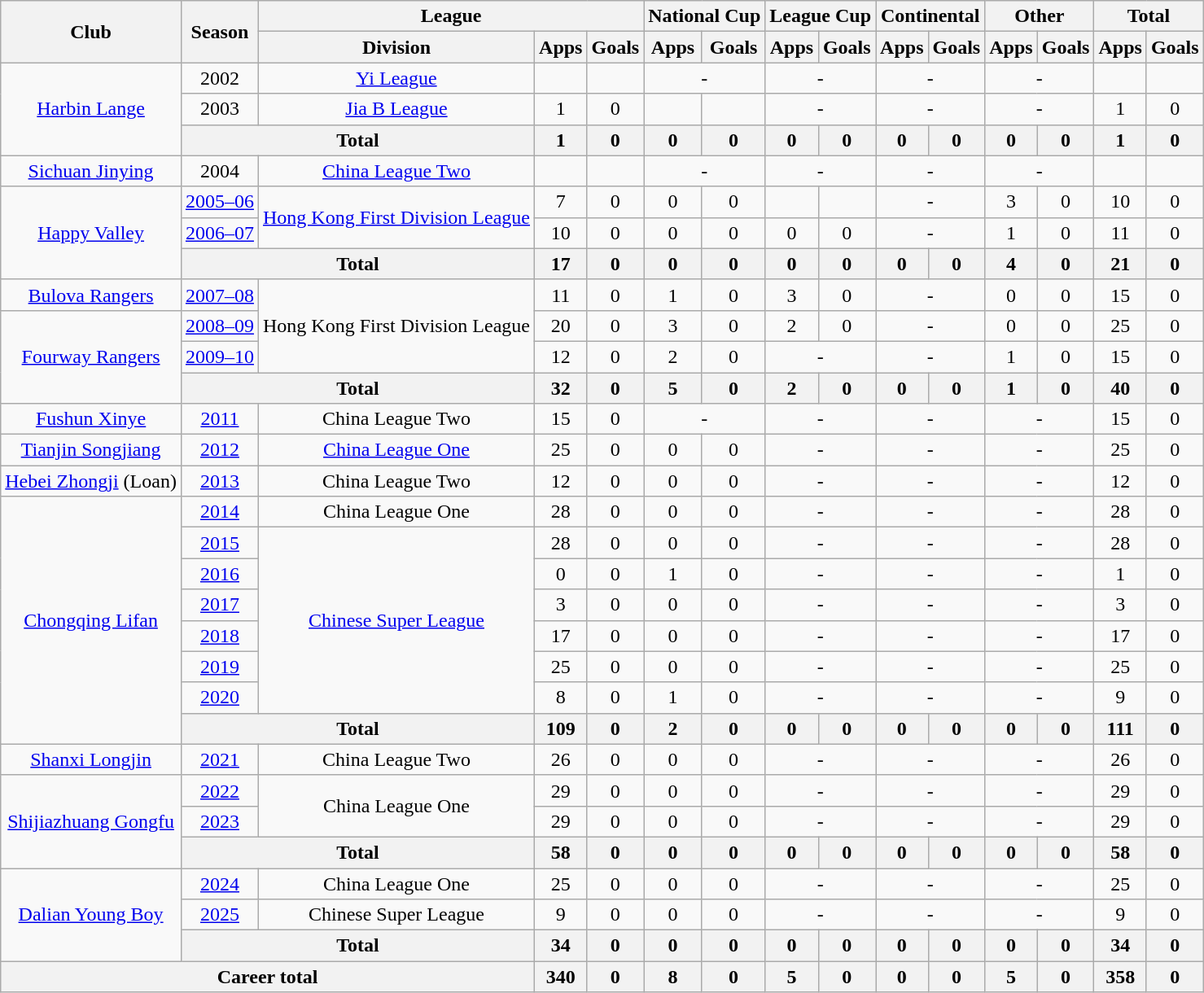<table class="wikitable" style="text-align: center">
<tr>
<th rowspan="2">Club</th>
<th rowspan="2">Season</th>
<th colspan="3">League</th>
<th colspan="2">National Cup</th>
<th colspan="2">League Cup</th>
<th colspan="2">Continental</th>
<th colspan="2">Other</th>
<th colspan="2">Total</th>
</tr>
<tr>
<th>Division</th>
<th>Apps</th>
<th>Goals</th>
<th>Apps</th>
<th>Goals</th>
<th>Apps</th>
<th>Goals</th>
<th>Apps</th>
<th>Goals</th>
<th>Apps</th>
<th>Goals</th>
<th>Apps</th>
<th>Goals</th>
</tr>
<tr>
<td rowspan="3"><a href='#'>Harbin Lange</a></td>
<td>2002</td>
<td><a href='#'>Yi League</a></td>
<td></td>
<td></td>
<td colspan="2">-</td>
<td colspan="2">-</td>
<td colspan="2">-</td>
<td colspan="2">-</td>
<td></td>
<td></td>
</tr>
<tr>
<td>2003</td>
<td><a href='#'>Jia B League</a></td>
<td>1</td>
<td>0</td>
<td></td>
<td></td>
<td colspan="2">-</td>
<td colspan="2">-</td>
<td colspan="2">-</td>
<td>1</td>
<td>0</td>
</tr>
<tr>
<th colspan="2"><strong>Total</strong></th>
<th>1</th>
<th>0</th>
<th>0</th>
<th>0</th>
<th>0</th>
<th>0</th>
<th>0</th>
<th>0</th>
<th>0</th>
<th>0</th>
<th>1</th>
<th>0</th>
</tr>
<tr>
<td><a href='#'>Sichuan Jinying</a></td>
<td>2004</td>
<td><a href='#'>China League Two</a></td>
<td></td>
<td></td>
<td colspan="2">-</td>
<td colspan="2">-</td>
<td colspan="2">-</td>
<td colspan="2">-</td>
<td></td>
<td></td>
</tr>
<tr>
<td rowspan="3"><a href='#'>Happy Valley</a></td>
<td><a href='#'>2005–06</a></td>
<td rowspan="2"><a href='#'>Hong Kong First Division League</a></td>
<td>7</td>
<td>0</td>
<td>0</td>
<td>0</td>
<td></td>
<td></td>
<td colspan="2">-</td>
<td>3</td>
<td>0</td>
<td>10</td>
<td>0</td>
</tr>
<tr>
<td><a href='#'>2006–07</a></td>
<td>10</td>
<td>0</td>
<td>0</td>
<td>0</td>
<td>0</td>
<td>0</td>
<td colspan="2">-</td>
<td>1</td>
<td>0</td>
<td>11</td>
<td>0</td>
</tr>
<tr>
<th colspan="2"><strong>Total</strong></th>
<th>17</th>
<th>0</th>
<th>0</th>
<th>0</th>
<th>0</th>
<th>0</th>
<th>0</th>
<th>0</th>
<th>4</th>
<th>0</th>
<th>21</th>
<th>0</th>
</tr>
<tr>
<td><a href='#'>Bulova Rangers</a></td>
<td><a href='#'>2007–08</a></td>
<td rowspan="3">Hong Kong First Division League</td>
<td>11</td>
<td>0</td>
<td>1</td>
<td>0</td>
<td>3</td>
<td>0</td>
<td colspan="2">-</td>
<td>0</td>
<td>0</td>
<td>15</td>
<td>0</td>
</tr>
<tr>
<td rowspan="3"><a href='#'>Fourway Rangers</a></td>
<td><a href='#'>2008–09</a></td>
<td>20</td>
<td>0</td>
<td>3</td>
<td>0</td>
<td>2</td>
<td>0</td>
<td colspan="2">-</td>
<td>0</td>
<td>0</td>
<td>25</td>
<td>0</td>
</tr>
<tr>
<td><a href='#'>2009–10</a></td>
<td>12</td>
<td>0</td>
<td>2</td>
<td>0</td>
<td colspan="2">-</td>
<td colspan="2">-</td>
<td>1</td>
<td>0</td>
<td>15</td>
<td>0</td>
</tr>
<tr>
<th colspan="2"><strong>Total</strong></th>
<th>32</th>
<th>0</th>
<th>5</th>
<th>0</th>
<th>2</th>
<th>0</th>
<th>0</th>
<th>0</th>
<th>1</th>
<th>0</th>
<th>40</th>
<th>0</th>
</tr>
<tr>
<td><a href='#'>Fushun Xinye</a></td>
<td><a href='#'>2011</a></td>
<td>China League Two</td>
<td>15</td>
<td>0</td>
<td colspan="2">-</td>
<td colspan="2">-</td>
<td colspan="2">-</td>
<td colspan="2">-</td>
<td>15</td>
<td>0</td>
</tr>
<tr>
<td><a href='#'>Tianjin Songjiang</a></td>
<td><a href='#'>2012</a></td>
<td><a href='#'>China League One</a></td>
<td>25</td>
<td>0</td>
<td>0</td>
<td>0</td>
<td colspan="2">-</td>
<td colspan="2">-</td>
<td colspan="2">-</td>
<td>25</td>
<td>0</td>
</tr>
<tr>
<td><a href='#'>Hebei Zhongji</a> (Loan)</td>
<td><a href='#'>2013</a></td>
<td>China League Two</td>
<td>12</td>
<td>0</td>
<td>0</td>
<td>0</td>
<td colspan="2">-</td>
<td colspan="2">-</td>
<td colspan="2">-</td>
<td>12</td>
<td>0</td>
</tr>
<tr>
<td rowspan="8"><a href='#'>Chongqing Lifan</a></td>
<td><a href='#'>2014</a></td>
<td>China League One</td>
<td>28</td>
<td>0</td>
<td>0</td>
<td>0</td>
<td colspan="2">-</td>
<td colspan="2">-</td>
<td colspan="2">-</td>
<td>28</td>
<td>0</td>
</tr>
<tr>
<td><a href='#'>2015</a></td>
<td rowspan="6"><a href='#'>Chinese Super League</a></td>
<td>28</td>
<td>0</td>
<td>0</td>
<td>0</td>
<td colspan="2">-</td>
<td colspan="2">-</td>
<td colspan="2">-</td>
<td>28</td>
<td>0</td>
</tr>
<tr>
<td><a href='#'>2016</a></td>
<td>0</td>
<td>0</td>
<td>1</td>
<td>0</td>
<td colspan="2">-</td>
<td colspan="2">-</td>
<td colspan="2">-</td>
<td>1</td>
<td>0</td>
</tr>
<tr>
<td><a href='#'>2017</a></td>
<td>3</td>
<td>0</td>
<td>0</td>
<td>0</td>
<td colspan="2">-</td>
<td colspan="2">-</td>
<td colspan="2">-</td>
<td>3</td>
<td>0</td>
</tr>
<tr>
<td><a href='#'>2018</a></td>
<td>17</td>
<td>0</td>
<td>0</td>
<td>0</td>
<td colspan="2">-</td>
<td colspan="2">-</td>
<td colspan="2">-</td>
<td>17</td>
<td>0</td>
</tr>
<tr>
<td><a href='#'>2019</a></td>
<td>25</td>
<td>0</td>
<td>0</td>
<td>0</td>
<td colspan="2">-</td>
<td colspan="2">-</td>
<td colspan="2">-</td>
<td>25</td>
<td>0</td>
</tr>
<tr>
<td><a href='#'>2020</a></td>
<td>8</td>
<td>0</td>
<td>1</td>
<td>0</td>
<td colspan="2">-</td>
<td colspan="2">-</td>
<td colspan="2">-</td>
<td>9</td>
<td>0</td>
</tr>
<tr>
<th colspan="2"><strong>Total</strong></th>
<th>109</th>
<th>0</th>
<th>2</th>
<th>0</th>
<th>0</th>
<th>0</th>
<th>0</th>
<th>0</th>
<th>0</th>
<th>0</th>
<th>111</th>
<th>0</th>
</tr>
<tr>
<td><a href='#'>Shanxi Longjin</a></td>
<td><a href='#'>2021</a></td>
<td>China League Two</td>
<td>26</td>
<td>0</td>
<td>0</td>
<td>0</td>
<td colspan="2">-</td>
<td colspan="2">-</td>
<td colspan="2">-</td>
<td>26</td>
<td>0</td>
</tr>
<tr>
<td rowspan="3"><a href='#'>Shijiazhuang Gongfu</a></td>
<td><a href='#'>2022</a></td>
<td rowspan="2">China League One</td>
<td>29</td>
<td>0</td>
<td>0</td>
<td>0</td>
<td colspan="2">-</td>
<td colspan="2">-</td>
<td colspan="2">-</td>
<td>29</td>
<td>0</td>
</tr>
<tr>
<td><a href='#'>2023</a></td>
<td>29</td>
<td>0</td>
<td>0</td>
<td>0</td>
<td colspan="2">-</td>
<td colspan="2">-</td>
<td colspan="2">-</td>
<td>29</td>
<td>0</td>
</tr>
<tr>
<th colspan="2"><strong>Total</strong></th>
<th>58</th>
<th>0</th>
<th>0</th>
<th>0</th>
<th>0</th>
<th>0</th>
<th>0</th>
<th>0</th>
<th>0</th>
<th>0</th>
<th>58</th>
<th>0</th>
</tr>
<tr>
<td rowspan="3"><a href='#'>Dalian Young Boy</a></td>
<td><a href='#'>2024</a></td>
<td>China League One</td>
<td>25</td>
<td>0</td>
<td>0</td>
<td>0</td>
<td colspan="2">-</td>
<td colspan="2">-</td>
<td colspan="2">-</td>
<td>25</td>
<td>0</td>
</tr>
<tr>
<td><a href='#'>2025</a></td>
<td>Chinese Super League</td>
<td>9</td>
<td>0</td>
<td>0</td>
<td>0</td>
<td colspan="2">-</td>
<td colspan="2">-</td>
<td colspan="2">-</td>
<td>9</td>
<td>0</td>
</tr>
<tr>
<th colspan="2"><strong>Total</strong></th>
<th>34</th>
<th>0</th>
<th>0</th>
<th>0</th>
<th>0</th>
<th>0</th>
<th>0</th>
<th>0</th>
<th>0</th>
<th>0</th>
<th>34</th>
<th>0</th>
</tr>
<tr>
<th colspan="3">Career total</th>
<th>340</th>
<th>0</th>
<th>8</th>
<th>0</th>
<th>5</th>
<th>0</th>
<th>0</th>
<th>0</th>
<th>5</th>
<th>0</th>
<th>358</th>
<th>0</th>
</tr>
</table>
